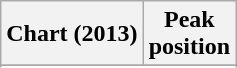<table class="wikitable sortable plainrowheaders" style="text-align:center">
<tr>
<th scope="col">Chart (2013)</th>
<th scope="col">Peak<br>position</th>
</tr>
<tr>
</tr>
<tr>
</tr>
<tr>
</tr>
<tr>
</tr>
<tr>
</tr>
</table>
